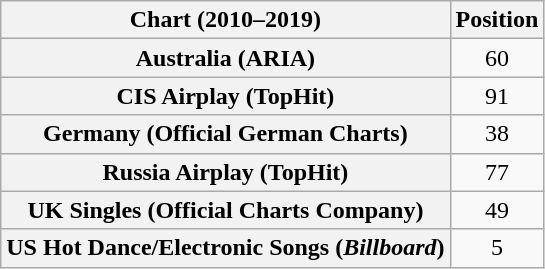<table class="wikitable sortable plainrowheaders" style="text-align:center">
<tr>
<th scope="col">Chart (2010–2019)</th>
<th scope="col">Position</th>
</tr>
<tr>
<th scope="row">Australia (ARIA)</th>
<td>60</td>
</tr>
<tr>
<th scope="row">CIS Airplay (TopHit)</th>
<td>91</td>
</tr>
<tr>
<th scope="row">Germany (Official German Charts)</th>
<td>38</td>
</tr>
<tr>
<th scope="row">Russia Airplay (TopHit)</th>
<td>77</td>
</tr>
<tr>
<th scope="row">UK Singles (Official Charts Company)</th>
<td>49</td>
</tr>
<tr>
<th scope="row">US Hot Dance/Electronic Songs (<em>Billboard</em>)</th>
<td>5</td>
</tr>
</table>
